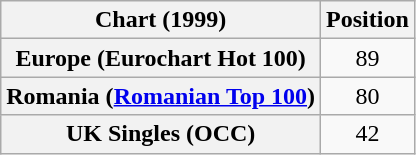<table class="wikitable sortable plainrowheaders" style="text-align:center">
<tr>
<th scope="col">Chart (1999)</th>
<th scope="col">Position</th>
</tr>
<tr>
<th scope="row">Europe (Eurochart Hot 100)</th>
<td>89</td>
</tr>
<tr>
<th scope="row">Romania (<a href='#'>Romanian Top 100</a>)</th>
<td>80</td>
</tr>
<tr>
<th scope="row">UK Singles (OCC)</th>
<td>42</td>
</tr>
</table>
